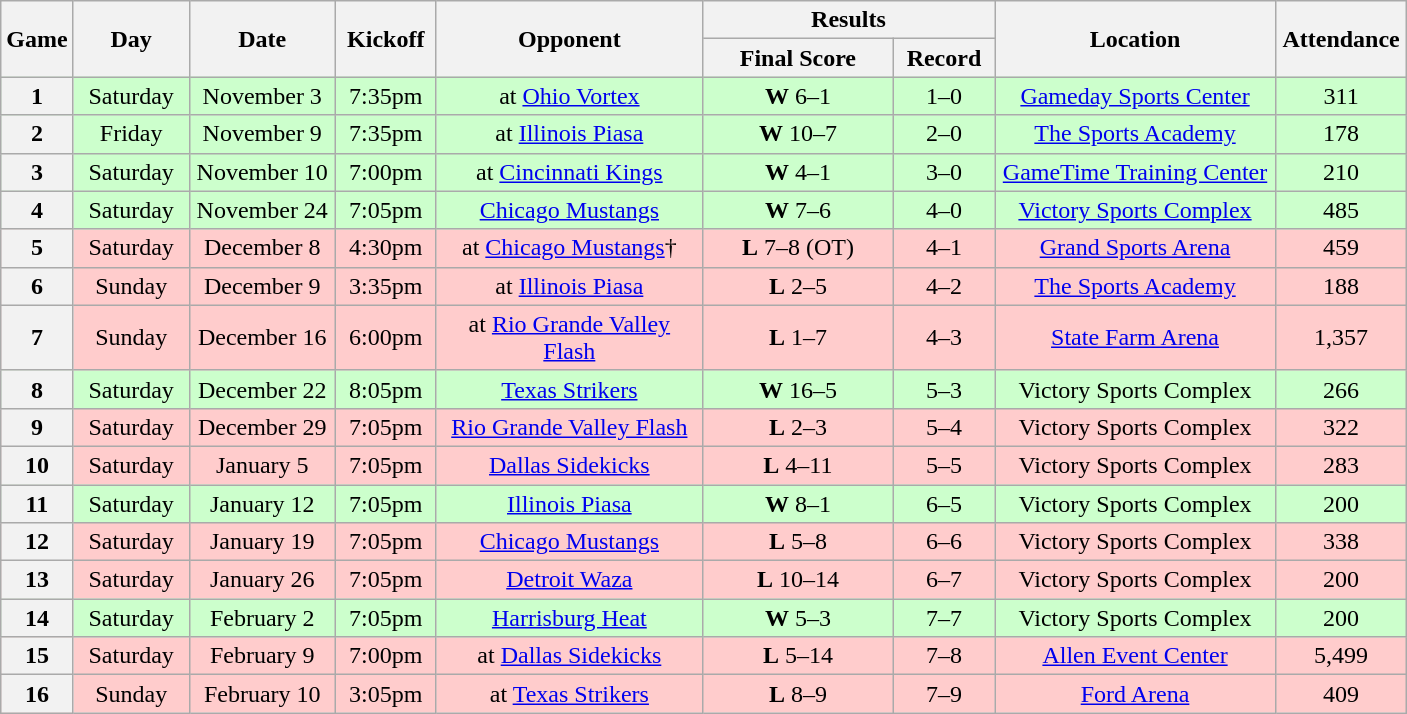<table class="wikitable">
<tr>
<th rowspan="2" width="40">Game</th>
<th rowspan="2" width="70">Day</th>
<th rowspan="2" width="90">Date</th>
<th rowspan="2" width="60">Kickoff</th>
<th rowspan="2" width="170">Opponent</th>
<th colspan="2" width="180">Results</th>
<th rowspan="2" width="180">Location</th>
<th rowspan="2" width="80">Attendance</th>
</tr>
<tr>
<th width="120">Final Score</th>
<th width="60">Record</th>
</tr>
<tr align="center" bgcolor="#CCFFCC">
<th>1</th>
<td>Saturday</td>
<td>November 3</td>
<td>7:35pm</td>
<td>at <a href='#'>Ohio Vortex</a></td>
<td><strong>W</strong> 6–1</td>
<td>1–0</td>
<td><a href='#'>Gameday Sports Center</a></td>
<td>311</td>
</tr>
<tr align="center" bgcolor="#CCFFCC">
<th>2</th>
<td>Friday</td>
<td>November 9</td>
<td>7:35pm</td>
<td>at <a href='#'>Illinois Piasa</a></td>
<td><strong>W</strong> 10–7</td>
<td>2–0</td>
<td><a href='#'>The Sports Academy</a></td>
<td>178</td>
</tr>
<tr align="center" bgcolor="#CCFFCC">
<th>3</th>
<td>Saturday</td>
<td>November 10</td>
<td>7:00pm</td>
<td>at <a href='#'>Cincinnati Kings</a></td>
<td><strong>W</strong> 4–1</td>
<td>3–0</td>
<td><a href='#'>GameTime Training Center</a></td>
<td>210</td>
</tr>
<tr align="center" bgcolor="#CCFFCC">
<th>4</th>
<td>Saturday</td>
<td>November 24</td>
<td>7:05pm</td>
<td><a href='#'>Chicago Mustangs</a></td>
<td><strong>W</strong> 7–6</td>
<td>4–0</td>
<td><a href='#'>Victory Sports Complex</a></td>
<td>485</td>
</tr>
<tr align="center" bgcolor="#FFCCCC">
<th>5</th>
<td>Saturday</td>
<td>December 8</td>
<td>4:30pm</td>
<td>at <a href='#'>Chicago Mustangs</a>†</td>
<td><strong>L</strong> 7–8 (OT)</td>
<td>4–1</td>
<td><a href='#'>Grand Sports Arena</a></td>
<td>459</td>
</tr>
<tr align="center" bgcolor="#FFCCCC">
<th>6</th>
<td>Sunday</td>
<td>December 9</td>
<td>3:35pm</td>
<td>at <a href='#'>Illinois Piasa</a></td>
<td><strong>L</strong> 2–5</td>
<td>4–2</td>
<td><a href='#'>The Sports Academy</a></td>
<td>188</td>
</tr>
<tr align="center" bgcolor="#FFCCCC">
<th>7</th>
<td>Sunday</td>
<td>December 16</td>
<td>6:00pm</td>
<td>at <a href='#'>Rio Grande Valley Flash</a></td>
<td><strong>L</strong> 1–7</td>
<td>4–3</td>
<td><a href='#'>State Farm Arena</a></td>
<td>1,357</td>
</tr>
<tr align="center" bgcolor="#CCFFCC">
<th>8</th>
<td>Saturday</td>
<td>December 22</td>
<td>8:05pm</td>
<td><a href='#'>Texas Strikers</a></td>
<td><strong>W</strong> 16–5</td>
<td>5–3</td>
<td>Victory Sports Complex</td>
<td>266</td>
</tr>
<tr align="center" bgcolor="#FFCCCC">
<th>9</th>
<td>Saturday</td>
<td>December 29</td>
<td>7:05pm</td>
<td><a href='#'>Rio Grande Valley Flash</a></td>
<td><strong>L</strong> 2–3</td>
<td>5–4</td>
<td>Victory Sports Complex</td>
<td>322</td>
</tr>
<tr align="center" bgcolor="#FFCCCC">
<th>10</th>
<td>Saturday</td>
<td>January 5</td>
<td>7:05pm</td>
<td><a href='#'>Dallas Sidekicks</a></td>
<td><strong>L</strong> 4–11</td>
<td>5–5</td>
<td>Victory Sports Complex</td>
<td>283</td>
</tr>
<tr align="center" bgcolor="#CCFFCC">
<th>11</th>
<td>Saturday</td>
<td>January 12</td>
<td>7:05pm</td>
<td><a href='#'>Illinois Piasa</a></td>
<td><strong>W</strong> 8–1</td>
<td>6–5</td>
<td>Victory Sports Complex</td>
<td>200</td>
</tr>
<tr align="center" bgcolor="#FFCCCC">
<th>12</th>
<td>Saturday</td>
<td>January 19</td>
<td>7:05pm</td>
<td><a href='#'>Chicago Mustangs</a></td>
<td><strong>L</strong> 5–8</td>
<td>6–6</td>
<td>Victory Sports Complex</td>
<td>338</td>
</tr>
<tr align="center" bgcolor="#FFCCCC">
<th>13</th>
<td>Saturday</td>
<td>January 26</td>
<td>7:05pm</td>
<td><a href='#'>Detroit Waza</a></td>
<td><strong>L</strong> 10–14</td>
<td>6–7</td>
<td>Victory Sports Complex</td>
<td>200</td>
</tr>
<tr align="center" bgcolor="#CCFFCC">
<th>14</th>
<td>Saturday</td>
<td>February 2</td>
<td>7:05pm</td>
<td><a href='#'>Harrisburg Heat</a></td>
<td><strong>W</strong> 5–3</td>
<td>7–7</td>
<td>Victory Sports Complex</td>
<td>200</td>
</tr>
<tr align="center" bgcolor="#FFCCCC">
<th>15</th>
<td>Saturday</td>
<td>February 9</td>
<td>7:00pm</td>
<td>at <a href='#'>Dallas Sidekicks</a></td>
<td><strong>L</strong> 5–14</td>
<td>7–8</td>
<td><a href='#'>Allen Event Center</a></td>
<td>5,499</td>
</tr>
<tr align="center" bgcolor="#FFCCCC">
<th>16</th>
<td>Sunday</td>
<td>February 10</td>
<td>3:05pm</td>
<td>at <a href='#'>Texas Strikers</a></td>
<td><strong>L</strong> 8–9</td>
<td>7–9</td>
<td><a href='#'>Ford Arena</a></td>
<td>409</td>
</tr>
</table>
